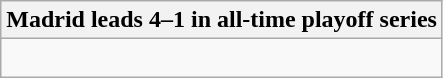<table class="wikitable collapsible collapsed">
<tr>
<th>Madrid leads 4–1 in all-time playoff series</th>
</tr>
<tr>
<td><br>



</td>
</tr>
</table>
